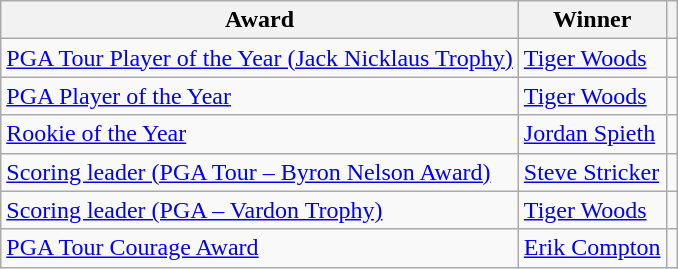<table class="wikitable">
<tr>
<th>Award</th>
<th>Winner</th>
<th></th>
</tr>
<tr>
<td><a href='#'>PGA Tour Player of the Year (Jack Nicklaus Trophy)</a></td>
<td> <a href='#'>Tiger Woods</a></td>
<td></td>
</tr>
<tr>
<td><a href='#'>PGA Player of the Year</a></td>
<td> <a href='#'>Tiger Woods</a></td>
<td></td>
</tr>
<tr>
<td><a href='#'>Rookie of the Year</a></td>
<td> <a href='#'>Jordan Spieth</a></td>
<td></td>
</tr>
<tr>
<td><a href='#'>Scoring leader (PGA Tour – Byron Nelson Award)</a></td>
<td> <a href='#'>Steve Stricker</a></td>
<td></td>
</tr>
<tr>
<td><a href='#'>Scoring leader (PGA – Vardon Trophy)</a></td>
<td> <a href='#'>Tiger Woods</a></td>
<td></td>
</tr>
<tr>
<td><a href='#'>PGA Tour Courage Award</a></td>
<td> <a href='#'>Erik Compton</a></td>
<td></td>
</tr>
</table>
